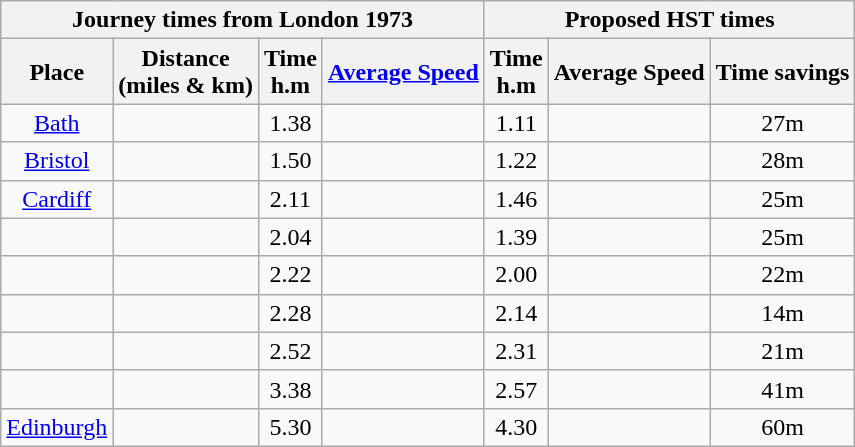<table class=wikitable style=text-align:center>
<tr>
<th colspan=4>Journey times from London 1973</th>
<th colspan=3>Proposed HST times</th>
</tr>
<tr>
<th>Place</th>
<th>Distance<br> (miles & km)</th>
<th>Time<br>h.m</th>
<th><a href='#'>Average Speed</a></th>
<th>Time<br>h.m</th>
<th>Average Speed</th>
<th>Time savings</th>
</tr>
<tr>
<td><a href='#'>Bath</a></td>
<td></td>
<td>1.38</td>
<td></td>
<td>1.11</td>
<td></td>
<td>27m</td>
</tr>
<tr>
<td><a href='#'>Bristol</a></td>
<td></td>
<td>1.50</td>
<td></td>
<td>1.22</td>
<td></td>
<td>28m</td>
</tr>
<tr>
<td><a href='#'>Cardiff</a></td>
<td></td>
<td>2.11</td>
<td></td>
<td>1.46</td>
<td></td>
<td>25m</td>
</tr>
<tr>
<td></td>
<td></td>
<td>2.04</td>
<td></td>
<td>1.39</td>
<td></td>
<td>25m</td>
</tr>
<tr>
<td></td>
<td></td>
<td>2.22</td>
<td></td>
<td>2.00</td>
<td></td>
<td>22m</td>
</tr>
<tr>
<td></td>
<td></td>
<td>2.28</td>
<td></td>
<td>2.14</td>
<td></td>
<td>14m</td>
</tr>
<tr>
<td></td>
<td></td>
<td>2.52</td>
<td></td>
<td>2.31</td>
<td></td>
<td>21m</td>
</tr>
<tr>
<td></td>
<td></td>
<td>3.38</td>
<td></td>
<td>2.57</td>
<td></td>
<td>41m</td>
</tr>
<tr>
<td><a href='#'>Edinburgh</a></td>
<td></td>
<td>5.30</td>
<td></td>
<td>4.30</td>
<td></td>
<td>60m</td>
</tr>
</table>
